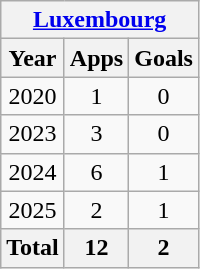<table class="wikitable" style="text-align:center">
<tr>
<th colspan=3><a href='#'>Luxembourg</a></th>
</tr>
<tr>
<th>Year</th>
<th>Apps</th>
<th>Goals</th>
</tr>
<tr>
<td>2020</td>
<td>1</td>
<td>0</td>
</tr>
<tr>
<td>2023</td>
<td>3</td>
<td>0</td>
</tr>
<tr>
<td>2024</td>
<td>6</td>
<td>1</td>
</tr>
<tr>
<td>2025</td>
<td>2</td>
<td>1</td>
</tr>
<tr>
<th>Total</th>
<th>12</th>
<th>2</th>
</tr>
</table>
